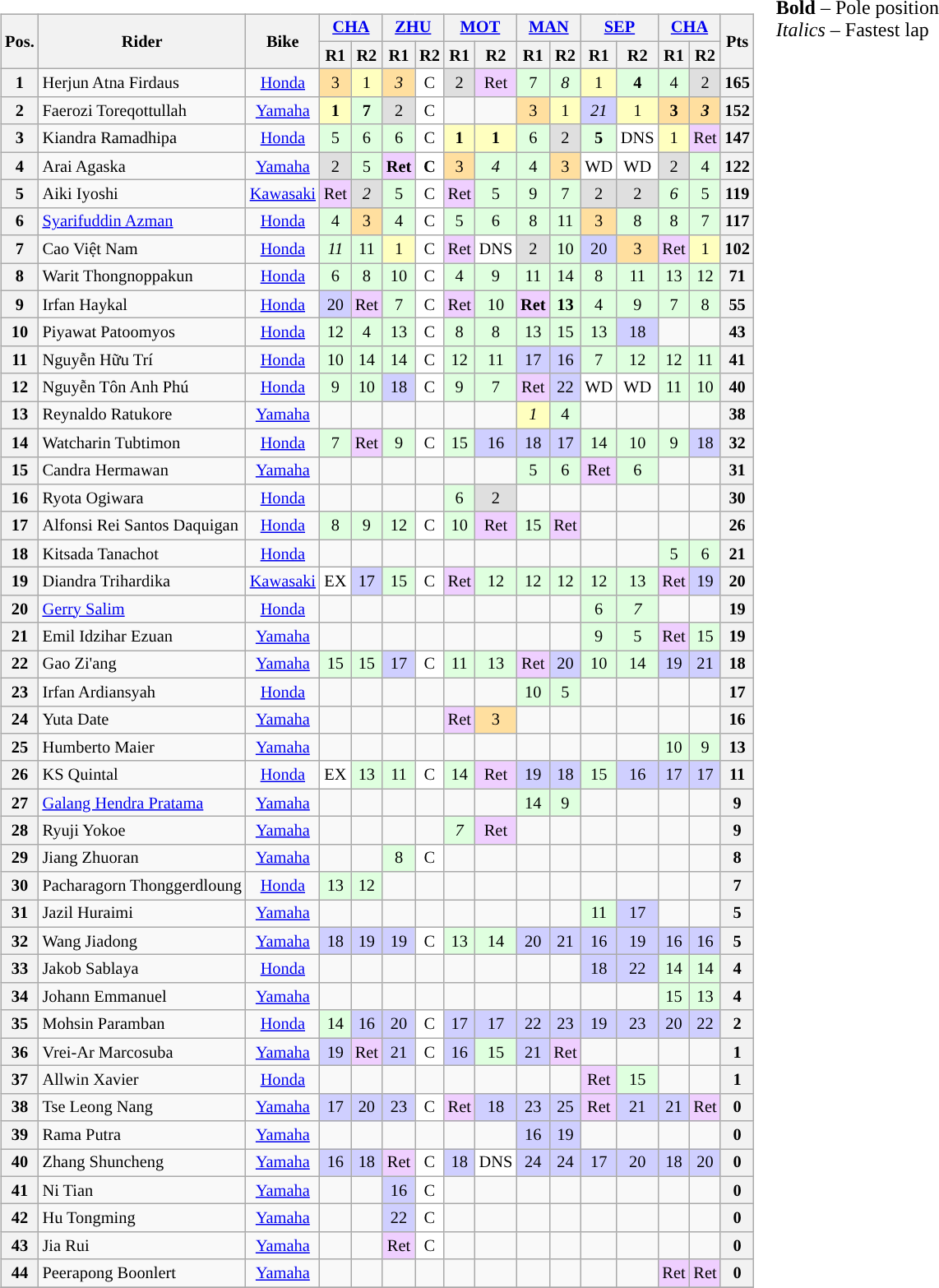<table>
<tr>
<td><br><table class="wikitable" style="font-size:85%; text-align:center;">
<tr>
<th rowspan="2">Pos.</th>
<th rowspan="2">Rider</th>
<th rowspan="2">Bike</th>
<th colspan="2"><a href='#'>CHA</a><br></th>
<th colspan="2"><a href='#'>ZHU</a><br></th>
<th colspan="2"><a href='#'>MOT</a><br></th>
<th colspan="2"><a href='#'>MAN</a><br></th>
<th colspan="2"><a href='#'>SEP</a><br></th>
<th colspan="2"><a href='#'>CHA</a><br></th>
<th rowspan="2">Pts</th>
</tr>
<tr>
<th>R1</th>
<th>R2</th>
<th>R1</th>
<th>R2</th>
<th>R1</th>
<th>R2</th>
<th>R1</th>
<th>R2</th>
<th>R1</th>
<th>R2</th>
<th>R1</th>
<th>R2</th>
</tr>
<tr>
<th>1</th>
<td align="left"> Herjun Atna Firdaus</td>
<td><a href='#'>Honda</a></td>
<td style="background:#ffdf9f;">3</td>
<td style="background:#ffffbf;">1</td>
<td style="background:#ffdf9f;"><em>3</em></td>
<td style="background:#ffffff;">C</td>
<td style="background:#dfdfdf;">2</td>
<td style="background:#efcfff;">Ret</td>
<td style="background:#dfffdf;">7</td>
<td style="background:#dfffdf;"><em>8</em></td>
<td style="background:#ffffbf;">1</td>
<td style="background:#dfffdf;"><strong>4</strong></td>
<td style="background:#dfffdf;">4</td>
<td style="background:#dfdfdf;">2</td>
<th>165</th>
</tr>
<tr>
<th>2</th>
<td align="left"> Faerozi Toreqottullah</td>
<td><a href='#'>Yamaha</a></td>
<td style="background:#ffffbf;"><strong>1</strong></td>
<td style="background:#dfffdf;"><strong>7</strong></td>
<td style="background:#dfdfdf;">2</td>
<td style="background:#ffffff;">C</td>
<td></td>
<td></td>
<td style="background:#ffdf9f;">3</td>
<td style="background:#ffffbf;">1</td>
<td style="background:#cfcfff;"><em>21</em></td>
<td style="background:#ffffbf;">1</td>
<td style="background:#ffdf9f;"><strong>3</strong></td>
<td style="background:#ffdf9f;"><strong><em>3</em></strong></td>
<th>152</th>
</tr>
<tr>
<th>3</th>
<td align="left"> Kiandra Ramadhipa</td>
<td><a href='#'>Honda</a></td>
<td style="background:#dfffdf;">5</td>
<td style="background:#dfffdf;">6</td>
<td style="background:#dfffdf;">6</td>
<td style="background:#ffffff;">C</td>
<td style="background:#ffffbf;"><strong>1</strong></td>
<td style="background:#ffffbf;"><strong>1</strong></td>
<td style="background:#dfffdf;">6</td>
<td style="background:#dfdfdf;">2</td>
<td style="background:#dfffdf;"><strong>5</strong></td>
<td style="background:#ffffff;">DNS</td>
<td style="background:#ffffbf;">1</td>
<td style="background:#efcfff;">Ret</td>
<th>147</th>
</tr>
<tr>
<th>4</th>
<td align="left"> Arai Agaska</td>
<td><a href='#'>Yamaha</a></td>
<td style="background:#dfdfdf;">2</td>
<td style="background:#dfffdf;">5</td>
<td style="background:#efcfff;"><strong>Ret</strong></td>
<td style="background:#ffffff;"><strong>C</strong></td>
<td style="background:#ffdf9f;">3</td>
<td style="background:#dfffdf;"><em>4</em></td>
<td style="background:#dfffdf;">4</td>
<td style="background:#ffdf9f;">3</td>
<td style="background:#ffffff;">WD</td>
<td style="background:#ffffff;">WD</td>
<td style="background:#dfdfdf;">2</td>
<td style="background:#dfffdf;">4</td>
<th>122</th>
</tr>
<tr>
<th>5</th>
<td align="left"> Aiki Iyoshi</td>
<td><a href='#'>Kawasaki</a></td>
<td style="background:#efcfff;">Ret</td>
<td style="background:#dfdfdf;"><em>2</em></td>
<td style="background:#dfffdf;">5</td>
<td style="background:#ffffff;">C</td>
<td style="background:#efcfff;">Ret</td>
<td style="background:#dfffdf;">5</td>
<td style="background:#dfffdf;">9</td>
<td style="background:#dfffdf;">7</td>
<td style="background:#dfdfdf;">2</td>
<td style="background:#dfdfdf;">2</td>
<td style="background:#dfffdf;"><em>6</em></td>
<td style="background:#dfffdf;">5</td>
<th>119</th>
</tr>
<tr>
<th>6</th>
<td align="left"> <a href='#'>Syarifuddin Azman</a></td>
<td><a href='#'>Honda</a></td>
<td style="background:#dfffdf;">4</td>
<td style="background:#ffdf9f;">3</td>
<td style="background:#dfffdf;">4</td>
<td style="background:#ffffff;">C</td>
<td style="background:#dfffdf;">5</td>
<td style="background:#dfffdf;">6</td>
<td style="background:#dfffdf;">8</td>
<td style="background:#dfffdf;">11</td>
<td style="background:#ffdf9f;">3</td>
<td style="background:#dfffdf;">8</td>
<td style="background:#dfffdf;">8</td>
<td style="background:#dfffdf;">7</td>
<th>117</th>
</tr>
<tr>
<th>7</th>
<td align="left"> Cao Việt Nam</td>
<td><a href='#'>Honda</a></td>
<td style="background:#dfffdf;"><em>11</em></td>
<td style="background:#dfffdf;">11</td>
<td style="background:#ffffbf;">1</td>
<td style="background:#ffffff;">C</td>
<td style="background:#efcfff;">Ret</td>
<td style="background:#ffffff;">DNS</td>
<td style="background:#dfdfdf;">2</td>
<td style="background:#dfffdf;">10</td>
<td style="background:#cfcfff;">20</td>
<td style="background:#ffdf9f;">3</td>
<td style="background:#efcfff;">Ret</td>
<td style="background:#ffffbf;">1</td>
<th>102</th>
</tr>
<tr>
<th>8</th>
<td align="left"> Warit Thongnoppakun</td>
<td><a href='#'>Honda</a></td>
<td style="background:#dfffdf;">6</td>
<td style="background:#dfffdf;">8</td>
<td style="background:#dfffdf;">10</td>
<td style="background:#ffffff;">C</td>
<td style="background:#dfffdf;">4</td>
<td style="background:#dfffdf;">9</td>
<td style="background:#dfffdf;">11</td>
<td style="background:#dfffdf;">14</td>
<td style="background:#dfffdf;">8</td>
<td style="background:#dfffdf;">11</td>
<td style="background:#dfffdf;">13</td>
<td style="background:#dfffdf;">12</td>
<th>71</th>
</tr>
<tr>
<th>9</th>
<td align="left"> Irfan Haykal</td>
<td><a href='#'>Honda</a></td>
<td style="background:#cfcfff;">20</td>
<td style="background:#efcfff;">Ret</td>
<td style="background:#dfffdf;">7</td>
<td style="background:#ffffff;">C</td>
<td style="background:#efcfff;">Ret</td>
<td style="background:#dfffdf;">10</td>
<td style="background:#efcfff;"><strong>Ret</strong></td>
<td style="background:#dfffdf;"><strong>13</strong></td>
<td style="background:#dfffdf;">4</td>
<td style="background:#dfffdf;">9</td>
<td style="background:#dfffdf;">7</td>
<td style="background:#dfffdf;">8</td>
<th>55</th>
</tr>
<tr>
<th>10</th>
<td align="left"> Piyawat Patoomyos</td>
<td><a href='#'>Honda</a></td>
<td style="background:#dfffdf;">12</td>
<td style="background:#dfffdf;">4</td>
<td style="background:#dfffdf;">13</td>
<td style="background:#ffffff;">C</td>
<td style="background:#dfffdf;">8</td>
<td style="background:#dfffdf;">8</td>
<td style="background:#dfffdf;">13</td>
<td style="background:#dfffdf;">15</td>
<td style="background:#dfffdf;">13</td>
<td style="background:#cfcfff;">18</td>
<td></td>
<td></td>
<th>43</th>
</tr>
<tr>
<th>11</th>
<td align="left"> Nguyễn Hữu Trí</td>
<td><a href='#'>Honda</a></td>
<td style="background:#dfffdf;">10</td>
<td style="background:#dfffdf;">14</td>
<td style="background:#dfffdf;">14</td>
<td style="background:#ffffff;">C</td>
<td style="background:#dfffdf;">12</td>
<td style="background:#dfffdf;">11</td>
<td style="background:#cfcfff;">17</td>
<td style="background:#cfcfff;">16</td>
<td style="background:#dfffdf;">7</td>
<td style="background:#dfffdf;">12</td>
<td style="background:#dfffdf;">12</td>
<td style="background:#dfffdf;">11</td>
<th>41</th>
</tr>
<tr>
<th>12</th>
<td align="left"> Nguyễn Tôn Anh Phú</td>
<td><a href='#'>Honda</a></td>
<td style="background:#dfffdf;">9</td>
<td style="background:#dfffdf;">10</td>
<td style="background:#cfcfff;">18</td>
<td style="background:#ffffff;">C</td>
<td style="background:#dfffdf;">9</td>
<td style="background:#dfffdf;">7</td>
<td style="background:#efcfff;">Ret</td>
<td style="background:#cfcfff;">22</td>
<td style="background:#ffffff;">WD</td>
<td style="background:#ffffff;">WD</td>
<td style="background:#dfffdf;">11</td>
<td style="background:#dfffdf;">10</td>
<th>40</th>
</tr>
<tr>
<th>13</th>
<td align="left"> Reynaldo Ratukore</td>
<td><a href='#'>Yamaha</a></td>
<td></td>
<td></td>
<td></td>
<td></td>
<td></td>
<td></td>
<td style="background:#ffffbf;"><em>1</em></td>
<td style="background:#dfffdf;">4</td>
<td></td>
<td></td>
<td></td>
<td></td>
<th>38</th>
</tr>
<tr>
<th>14</th>
<td align="left"> Watcharin Tubtimon</td>
<td><a href='#'>Honda</a></td>
<td style="background:#dfffdf;">7</td>
<td style="background:#efcfff;">Ret</td>
<td style="background:#dfffdf;">9</td>
<td style="background:#ffffff;">C</td>
<td style="background:#dfffdf;">15</td>
<td style="background:#cfcfff;">16</td>
<td style="background:#cfcfff;">18</td>
<td style="background:#cfcfff;">17</td>
<td style="background:#dfffdf;">14</td>
<td style="background:#dfffdf;">10</td>
<td style="background:#dfffdf;">9</td>
<td style="background:#cfcfff;">18</td>
<th>32</th>
</tr>
<tr>
<th>15</th>
<td align="left"> Candra Hermawan</td>
<td><a href='#'>Yamaha</a></td>
<td></td>
<td></td>
<td></td>
<td></td>
<td></td>
<td></td>
<td style="background:#dfffdf;">5</td>
<td style="background:#dfffdf;">6</td>
<td style="background:#efcfff;">Ret</td>
<td style="background:#dfffdf;">6</td>
<td></td>
<td></td>
<th>31</th>
</tr>
<tr>
<th>16</th>
<td align="left"> Ryota Ogiwara</td>
<td><a href='#'>Honda</a></td>
<td></td>
<td></td>
<td></td>
<td></td>
<td style="background:#dfffdf;">6</td>
<td style="background:#dfdfdf;">2</td>
<td></td>
<td></td>
<td></td>
<td></td>
<td></td>
<td></td>
<th>30</th>
</tr>
<tr>
<th>17</th>
<td align="left" nowrap=""> Alfonsi Rei Santos Daquigan</td>
<td><a href='#'>Honda</a></td>
<td style="background:#dfffdf;">8</td>
<td style="background:#dfffdf;">9</td>
<td style="background:#dfffdf;">12</td>
<td style="background:#ffffff;">C</td>
<td style="background:#dfffdf;">10</td>
<td style="background:#efcfff;">Ret</td>
<td style="background:#dfffdf;">15</td>
<td style="background:#efcfff;">Ret</td>
<td></td>
<td></td>
<td></td>
<td></td>
<th>26</th>
</tr>
<tr>
<th>18</th>
<td align="left"> Kitsada Tanachot</td>
<td><a href='#'>Honda</a></td>
<td></td>
<td></td>
<td></td>
<td></td>
<td></td>
<td></td>
<td></td>
<td></td>
<td></td>
<td></td>
<td style="background:#dfffdf;">5</td>
<td style="background:#dfffdf;">6</td>
<th>21</th>
</tr>
<tr>
<th>19</th>
<td align="left"> Diandra Trihardika</td>
<td><a href='#'>Kawasaki</a></td>
<td style="background:#ffffff;">EX</td>
<td style="background:#cfcfff;">17</td>
<td style="background:#dfffdf;">15</td>
<td style="background:#ffffff;">C</td>
<td style="background:#efcfff;">Ret</td>
<td style="background:#dfffdf;">12</td>
<td style="background:#dfffdf;">12</td>
<td style="background:#dfffdf;">12</td>
<td style="background:#dfffdf;">12</td>
<td style="background:#dfffdf;">13</td>
<td style="background:#efcfff;">Ret</td>
<td style="background:#cfcfff;">19</td>
<th>20</th>
</tr>
<tr>
<th>20</th>
<td align="left"> <a href='#'>Gerry Salim</a></td>
<td><a href='#'>Honda</a></td>
<td></td>
<td></td>
<td></td>
<td></td>
<td></td>
<td></td>
<td></td>
<td></td>
<td style="background:#dfffdf;">6</td>
<td style="background:#dfffdf;"><em>7</em></td>
<td></td>
<td></td>
<th>19</th>
</tr>
<tr>
<th>21</th>
<td align="left"> Emil Idzihar Ezuan</td>
<td><a href='#'>Yamaha</a></td>
<td></td>
<td></td>
<td></td>
<td></td>
<td></td>
<td></td>
<td></td>
<td></td>
<td style="background:#dfffdf;">9</td>
<td style="background:#dfffdf;">5</td>
<td style="background:#efcfff;">Ret</td>
<td style="background:#dfffdf;">15</td>
<th>19</th>
</tr>
<tr>
<th>22</th>
<td align="left"> Gao Zi'ang</td>
<td><a href='#'>Yamaha</a></td>
<td style="background:#dfffdf;">15</td>
<td style="background:#dfffdf;">15</td>
<td style="background:#cfcfff;">17</td>
<td style="background:#ffffff;">C</td>
<td style="background:#dfffdf;">11</td>
<td style="background:#dfffdf;">13</td>
<td style="background:#efcfff;">Ret</td>
<td style="background:#cfcfff;">20</td>
<td style="background:#dfffdf;">10</td>
<td style="background:#dfffdf;">14</td>
<td style="background:#cfcfff;">19</td>
<td style="background:#cfcfff;">21</td>
<th>18</th>
</tr>
<tr>
<th>23</th>
<td align="left"> Irfan Ardiansyah</td>
<td><a href='#'>Honda</a></td>
<td></td>
<td></td>
<td></td>
<td></td>
<td></td>
<td></td>
<td style="background:#dfffdf;">10</td>
<td style="background:#dfffdf;">5</td>
<td></td>
<td></td>
<td></td>
<td></td>
<th>17</th>
</tr>
<tr>
<th>24</th>
<td align="left"> Yuta Date</td>
<td><a href='#'>Yamaha</a></td>
<td></td>
<td></td>
<td></td>
<td></td>
<td style="background:#efcfff;">Ret</td>
<td style="background:#ffdf9f;">3</td>
<td></td>
<td></td>
<td></td>
<td></td>
<td></td>
<td></td>
<th>16</th>
</tr>
<tr>
<th>25</th>
<td align="left"> Humberto Maier</td>
<td><a href='#'>Yamaha</a></td>
<td></td>
<td></td>
<td></td>
<td></td>
<td></td>
<td></td>
<td></td>
<td></td>
<td></td>
<td></td>
<td style="background:#dfffdf;">10</td>
<td style="background:#dfffdf;">9</td>
<th>13</th>
</tr>
<tr>
<th>26</th>
<td align="left"> KS Quintal</td>
<td><a href='#'>Honda</a></td>
<td style="background:#ffffff;">EX</td>
<td style="background:#dfffdf;">13</td>
<td style="background:#dfffdf;">11</td>
<td style="background:#ffffff;">C</td>
<td style="background:#dfffdf;">14</td>
<td style="background:#efcfff;">Ret</td>
<td style="background:#cfcfff;">19</td>
<td style="background:#cfcfff;">18</td>
<td style="background:#dfffdf;">15</td>
<td style="background:#cfcfff;">16</td>
<td style="background:#cfcfff;">17</td>
<td style="background:#cfcfff;">17</td>
<th>11</th>
</tr>
<tr>
<th>27</th>
<td align="left"> <a href='#'>Galang Hendra Pratama</a></td>
<td><a href='#'>Yamaha</a></td>
<td></td>
<td></td>
<td></td>
<td></td>
<td></td>
<td></td>
<td style="background:#dfffdf;">14</td>
<td style="background:#dfffdf;">9</td>
<td></td>
<td></td>
<td></td>
<td></td>
<th>9</th>
</tr>
<tr>
<th>28</th>
<td align="left"> Ryuji Yokoe</td>
<td><a href='#'>Yamaha</a></td>
<td></td>
<td></td>
<td></td>
<td></td>
<td style="background:#dfffdf;"><em>7</em></td>
<td style="background:#efcfff;">Ret</td>
<td></td>
<td></td>
<td></td>
<td></td>
<td></td>
<td></td>
<th>9</th>
</tr>
<tr>
<th>29</th>
<td align="left"> Jiang Zhuoran</td>
<td><a href='#'>Yamaha</a></td>
<td></td>
<td></td>
<td style="background:#dfffdf;">8</td>
<td style="background:#ffffff;">C</td>
<td></td>
<td></td>
<td></td>
<td></td>
<td></td>
<td></td>
<td></td>
<td></td>
<th>8</th>
</tr>
<tr>
<th>30</th>
<td align="left" nowrap=""> Pacharagorn Thonggerdloung</td>
<td><a href='#'>Honda</a></td>
<td style="background:#dfffdf;">13</td>
<td style="background:#dfffdf;">12</td>
<td></td>
<td></td>
<td></td>
<td></td>
<td></td>
<td></td>
<td></td>
<td></td>
<td></td>
<td></td>
<th>7</th>
</tr>
<tr>
<th>31</th>
<td align="left"> Jazil Huraimi</td>
<td><a href='#'>Yamaha</a></td>
<td></td>
<td></td>
<td></td>
<td></td>
<td></td>
<td></td>
<td></td>
<td></td>
<td style="background:#dfffdf;">11</td>
<td style="background:#cfcfff;">17</td>
<td></td>
<td></td>
<th>5</th>
</tr>
<tr>
<th>32</th>
<td align="left"> Wang Jiadong</td>
<td><a href='#'>Yamaha</a></td>
<td style="background:#cfcfff;">18</td>
<td style="background:#cfcfff;">19</td>
<td style="background:#cfcfff;">19</td>
<td style="background:#ffffff;">C</td>
<td style="background:#dfffdf;">13</td>
<td style="background:#dfffdf;">14</td>
<td style="background:#cfcfff;">20</td>
<td style="background:#cfcfff;">21</td>
<td style="background:#cfcfff;">16</td>
<td style="background:#cfcfff;">19</td>
<td style="background:#cfcfff;">16</td>
<td style="background:#cfcfff;">16</td>
<th>5</th>
</tr>
<tr>
<th>33</th>
<td align="left"> Jakob Sablaya</td>
<td><a href='#'>Honda</a></td>
<td></td>
<td></td>
<td></td>
<td></td>
<td></td>
<td></td>
<td></td>
<td></td>
<td style="background:#cfcfff;">18</td>
<td style="background:#cfcfff;">22</td>
<td style="background:#dfffdf;">14</td>
<td style="background:#dfffdf;">14</td>
<th>4</th>
</tr>
<tr>
<th>34</th>
<td align="left"> Johann Emmanuel</td>
<td><a href='#'>Yamaha</a></td>
<td></td>
<td></td>
<td></td>
<td></td>
<td></td>
<td></td>
<td></td>
<td></td>
<td></td>
<td></td>
<td style="background:#dfffdf;">15</td>
<td style="background:#dfffdf;">13</td>
<th>4</th>
</tr>
<tr>
<th>35</th>
<td align="left"> Mohsin Paramban</td>
<td><a href='#'>Honda</a></td>
<td style="background:#dfffdf;">14</td>
<td style="background:#cfcfff;">16</td>
<td style="background:#cfcfff;">20</td>
<td style="background:#ffffff;">C</td>
<td style="background:#cfcfff;">17</td>
<td style="background:#cfcfff;">17</td>
<td style="background:#cfcfff;">22</td>
<td style="background:#cfcfff;">23</td>
<td style="background:#cfcfff;">19</td>
<td style="background:#cfcfff;">23</td>
<td style="background:#cfcfff;">20</td>
<td style="background:#cfcfff;">22</td>
<th>2</th>
</tr>
<tr>
<th>36</th>
<td align="left"> Vrei-Ar Marcosuba</td>
<td><a href='#'>Yamaha</a></td>
<td style="background:#cfcfff;">19</td>
<td style="background:#efcfff;">Ret</td>
<td style="background:#cfcfff;">21</td>
<td style="background:#ffffff;">C</td>
<td style="background:#cfcfff;">16</td>
<td style="background:#dfffdf;">15</td>
<td style="background:#cfcfff;">21</td>
<td style="background:#efcfff;">Ret</td>
<td></td>
<td></td>
<td></td>
<td></td>
<th>1</th>
</tr>
<tr>
<th>37</th>
<td align="left"> Allwin Xavier</td>
<td><a href='#'>Honda</a></td>
<td></td>
<td></td>
<td></td>
<td></td>
<td></td>
<td></td>
<td></td>
<td></td>
<td style="background:#efcfff;">Ret</td>
<td style="background:#dfffdf;">15</td>
<td></td>
<td></td>
<th>1</th>
</tr>
<tr>
<th>38</th>
<td align="left"> Tse Leong Nang</td>
<td><a href='#'>Yamaha</a></td>
<td style="background:#cfcfff;">17</td>
<td style="background:#cfcfff;">20</td>
<td style="background:#cfcfff;">23</td>
<td style="background:#ffffff;">C</td>
<td style="background:#efcfff;">Ret</td>
<td style="background:#cfcfff;">18</td>
<td style="background:#cfcfff;">23</td>
<td style="background:#cfcfff;">25</td>
<td style="background:#efcfff;">Ret</td>
<td style="background:#cfcfff;">21</td>
<td style="background:#cfcfff;">21</td>
<td style="background:#efcfff;">Ret</td>
<th>0</th>
</tr>
<tr>
<th>39</th>
<td align="left"> Rama Putra</td>
<td><a href='#'>Yamaha</a></td>
<td></td>
<td></td>
<td></td>
<td></td>
<td></td>
<td></td>
<td style="background:#cfcfff;">16</td>
<td style="background:#cfcfff;">19</td>
<td></td>
<td></td>
<td></td>
<td></td>
<th>0</th>
</tr>
<tr>
<th>40</th>
<td align="left"> Zhang Shuncheng</td>
<td><a href='#'>Yamaha</a></td>
<td style="background:#cfcfff;">16</td>
<td style="background:#cfcfff;">18</td>
<td style="background:#efcfff;">Ret</td>
<td style="background:#ffffff;">C</td>
<td style="background:#cfcfff;">18</td>
<td style="background:#ffffff;">DNS</td>
<td style="background:#cfcfff;">24</td>
<td style="background:#cfcfff;">24</td>
<td style="background:#cfcfff;">17</td>
<td style="background:#cfcfff;">20</td>
<td style="background:#cfcfff;">18</td>
<td style="background:#cfcfff;">20</td>
<th>0</th>
</tr>
<tr>
<th>41</th>
<td align="left"> Ni Tian</td>
<td><a href='#'>Yamaha</a></td>
<td></td>
<td></td>
<td style="background:#cfcfff;">16</td>
<td style="background:#ffffff;">C</td>
<td></td>
<td></td>
<td></td>
<td></td>
<td></td>
<td></td>
<td></td>
<td></td>
<th>0</th>
</tr>
<tr>
<th>42</th>
<td align="left"> Hu Tongming</td>
<td><a href='#'>Yamaha</a></td>
<td></td>
<td></td>
<td style="background:#cfcfff;">22</td>
<td style="background:#ffffff;">C</td>
<td></td>
<td></td>
<td></td>
<td></td>
<td></td>
<td></td>
<td></td>
<td></td>
<th>0</th>
</tr>
<tr>
<th>43</th>
<td align="left"> Jia Rui</td>
<td><a href='#'>Yamaha</a></td>
<td></td>
<td></td>
<td style="background:#efcfff;">Ret</td>
<td style="background:#ffffff;">C</td>
<td></td>
<td></td>
<td></td>
<td></td>
<td></td>
<td></td>
<td></td>
<td></td>
<th>0</th>
</tr>
<tr>
<th>44</th>
<td align="left"> Peerapong Boonlert</td>
<td><a href='#'>Yamaha</a></td>
<td></td>
<td></td>
<td></td>
<td></td>
<td></td>
<td></td>
<td></td>
<td></td>
<td></td>
<td></td>
<td style="background:#efcfff;">Ret</td>
<td style="background:#efcfff;">Ret</td>
<th>0</th>
</tr>
<tr>
</tr>
</table>
</td>
<td valign="top"><br>
<span><strong>Bold</strong> – Pole position<br><em>Italics</em> – Fastest lap</span></td>
</tr>
</table>
